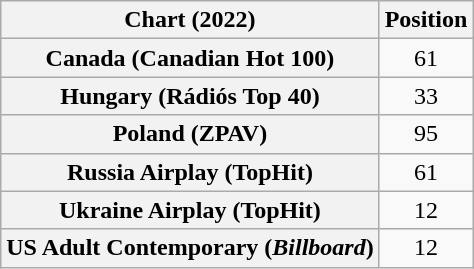<table class="wikitable sortable plainrowheaders" style="text-align:center">
<tr>
<th scope="col">Chart (2022)</th>
<th scope="col">Position</th>
</tr>
<tr>
<th scope="row">Canada (Canadian Hot 100)</th>
<td>61</td>
</tr>
<tr>
<th scope="row">Hungary (Rádiós Top 40)</th>
<td>33</td>
</tr>
<tr>
<th scope="row">Poland (ZPAV)</th>
<td>95</td>
</tr>
<tr>
<th scope="row">Russia Airplay (TopHit)</th>
<td>61</td>
</tr>
<tr>
<th scope="row">Ukraine Airplay (TopHit)</th>
<td>12</td>
</tr>
<tr>
<th scope="row">US Adult Contemporary (<em>Billboard</em>)</th>
<td>12</td>
</tr>
</table>
